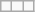<table class="wikitable">
<tr>
<td></td>
<td></td>
<td></td>
</tr>
</table>
